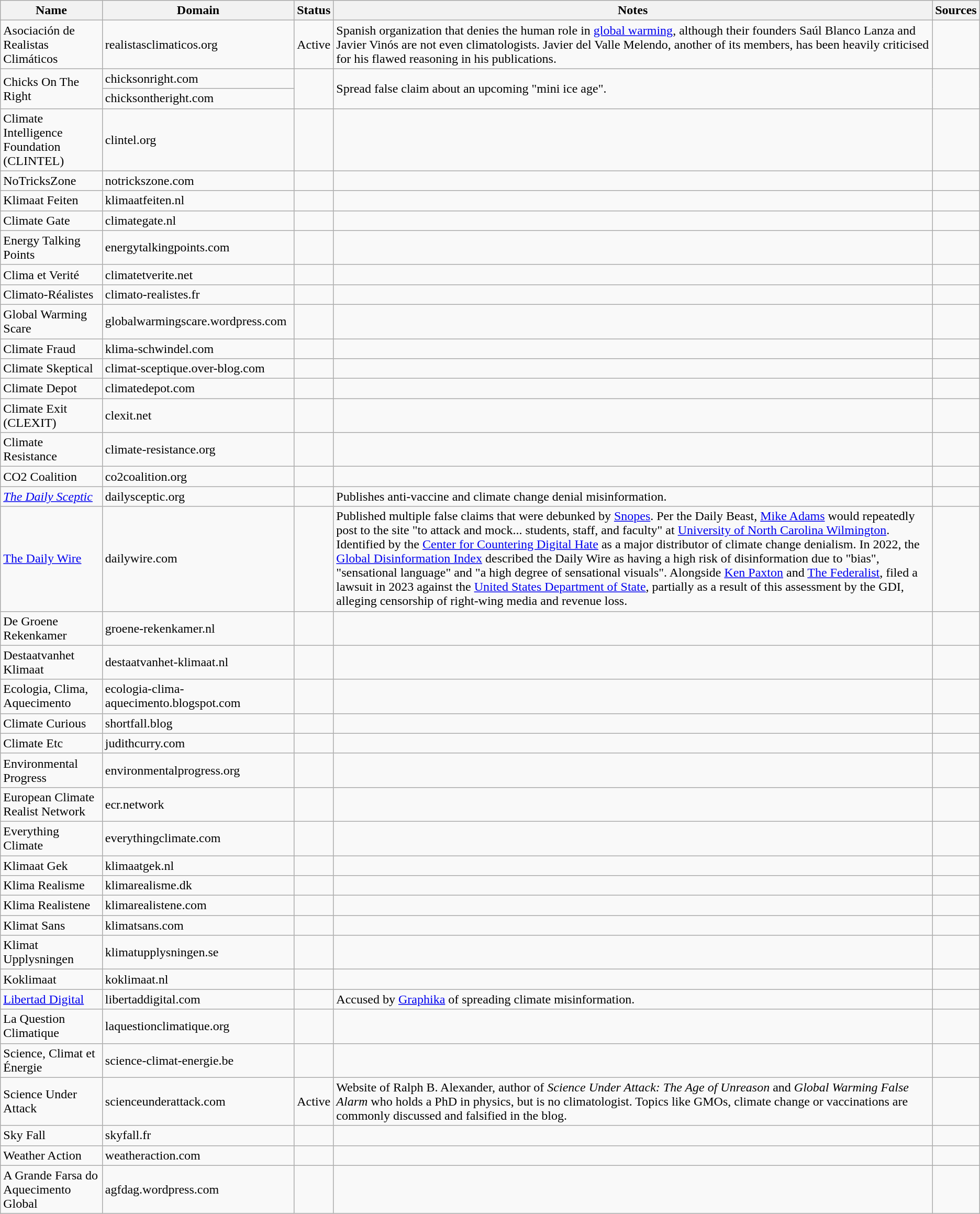<table class="wikitable sortable mw-collapsible">
<tr>
<th>Name</th>
<th>Domain</th>
<th>Status</th>
<th class="sortable">Notes</th>
<th class="unsortable">Sources</th>
</tr>
<tr>
<td>Asociación de Realistas Climáticos</td>
<td>realistasclimaticos.org</td>
<td>Active</td>
<td>Spanish organization that denies the human role in <a href='#'>global warming</a>, although their founders Saúl Blanco Lanza and Javier Vinós are not even climatologists. Javier del Valle Melendo, another of its members, has been heavily criticised for his flawed reasoning in his publications.</td>
<td></td>
</tr>
<tr>
<td rowspan="2">Chicks On The Right</td>
<td>chicksonright.com</td>
<td rowspan="2"></td>
<td rowspan="2">Spread false claim about an upcoming "mini ice age".</td>
<td rowspan="2"></td>
</tr>
<tr>
<td>chicksontheright.com</td>
</tr>
<tr>
<td>Climate Intelligence Foundation (CLINTEL)</td>
<td>clintel.org</td>
<td></td>
<td></td>
<td></td>
</tr>
<tr>
<td>NoTricksZone</td>
<td>notrickszone.com</td>
<td></td>
<td></td>
<td></td>
</tr>
<tr>
<td>Klimaat Feiten</td>
<td>klimaatfeiten.nl</td>
<td></td>
<td></td>
<td></td>
</tr>
<tr>
<td>Climate Gate</td>
<td>climategate.nl</td>
<td></td>
<td></td>
<td></td>
</tr>
<tr>
<td>Energy Talking Points</td>
<td>energytalkingpoints.com</td>
<td></td>
<td></td>
<td></td>
</tr>
<tr>
<td>Clima et Verité</td>
<td>climatetverite.net</td>
<td></td>
<td></td>
<td></td>
</tr>
<tr>
<td>Climato-Réalistes</td>
<td>climato-realistes.fr</td>
<td></td>
<td></td>
<td></td>
</tr>
<tr>
<td>Global Warming Scare</td>
<td>globalwarmingscare.wordpress.com</td>
<td></td>
<td></td>
<td></td>
</tr>
<tr>
<td>Climate Fraud</td>
<td>klima-schwindel.com</td>
<td></td>
<td></td>
<td></td>
</tr>
<tr>
<td>Climate Skeptical</td>
<td>climat-sceptique.over-blog.com</td>
<td></td>
<td></td>
<td></td>
</tr>
<tr>
<td>Climate Depot</td>
<td>climatedepot.com</td>
<td></td>
<td></td>
<td></td>
</tr>
<tr>
<td>Climate Exit (CLEXIT)</td>
<td>clexit.net</td>
<td></td>
<td></td>
<td></td>
</tr>
<tr>
<td>Climate Resistance</td>
<td>climate-resistance.org</td>
<td></td>
<td></td>
<td></td>
</tr>
<tr>
<td>CO2 Coalition</td>
<td>co2coalition.org</td>
<td></td>
<td></td>
<td></td>
</tr>
<tr>
<td><em><a href='#'>The Daily Sceptic</a></em></td>
<td>dailysceptic.org</td>
<td></td>
<td>Publishes anti-vaccine and climate change denial misinformation.</td>
<td></td>
</tr>
<tr>
<td><a href='#'>The Daily Wire</a></td>
<td>dailywire.com</td>
<td></td>
<td>Published multiple false claims that were debunked by <a href='#'>Snopes</a>. Per the Daily Beast, <a href='#'>Mike Adams</a> would repeatedly post to the site  "to attack and mock... students, staff, and faculty" at <a href='#'>University of North Carolina Wilmington</a>. Identified by the <a href='#'>Center for Countering Digital Hate</a> as a major distributor of climate change denialism. In 2022, the <a href='#'>Global Disinformation Index</a> described the Daily Wire as having a high risk of disinformation due to "bias", "sensational language" and "a high degree of sensational visuals". Alongside <a href='#'>Ken Paxton</a> and <a href='#'>The Federalist</a>, filed a lawsuit in 2023 against the <a href='#'>United States Department of State</a>, partially as a result of this assessment by the GDI, alleging censorship of right-wing media and revenue loss.</td>
<td></td>
</tr>
<tr>
<td>De Groene Rekenkamer</td>
<td>groene-rekenkamer.nl</td>
<td></td>
<td></td>
<td></td>
</tr>
<tr>
<td>Destaatvanhet Klimaat</td>
<td>destaatvanhet-klimaat.nl</td>
<td></td>
<td></td>
<td></td>
</tr>
<tr>
<td>Ecologia, Clima, Aquecimento</td>
<td>ecologia-clima-aquecimento.blogspot.com</td>
<td></td>
<td></td>
<td></td>
</tr>
<tr>
<td>Climate Curious</td>
<td>shortfall.blog</td>
<td></td>
<td></td>
<td></td>
</tr>
<tr>
<td>Climate Etc</td>
<td>judithcurry.com</td>
<td></td>
<td></td>
<td></td>
</tr>
<tr>
<td>Environmental Progress</td>
<td>environmentalprogress.org</td>
<td></td>
<td></td>
<td></td>
</tr>
<tr>
<td>European Climate Realist Network</td>
<td>ecr.network</td>
<td></td>
<td></td>
<td></td>
</tr>
<tr>
<td>Everything Climate</td>
<td>everythingclimate.com</td>
<td></td>
<td></td>
<td></td>
</tr>
<tr>
<td>Klimaat Gek</td>
<td>klimaatgek.nl</td>
<td></td>
<td></td>
<td></td>
</tr>
<tr>
<td>Klima Realisme</td>
<td>klimarealisme.dk</td>
<td></td>
<td></td>
<td></td>
</tr>
<tr>
<td>Klima Realistene</td>
<td>klimarealistene.com</td>
<td></td>
<td></td>
<td></td>
</tr>
<tr>
<td>Klimat Sans</td>
<td>klimatsans.com</td>
<td></td>
<td></td>
<td></td>
</tr>
<tr>
<td>Klimat Upplysningen</td>
<td>klimatupplysningen.se</td>
<td></td>
<td></td>
<td></td>
</tr>
<tr>
<td>Koklimaat</td>
<td>koklimaat.nl</td>
<td></td>
<td></td>
<td></td>
</tr>
<tr>
<td><a href='#'>Libertad Digital</a></td>
<td>libertaddigital.com</td>
<td></td>
<td>Accused by <a href='#'>Graphika</a> of spreading climate misinformation.</td>
<td></td>
</tr>
<tr>
<td>La Question Climatique</td>
<td>laquestionclimatique.org</td>
<td></td>
<td></td>
<td></td>
</tr>
<tr>
<td>Science, Climat et Énergie</td>
<td>science-climat-energie.be</td>
<td></td>
<td></td>
<td></td>
</tr>
<tr>
<td>Science Under Attack</td>
<td>scienceunderattack.com</td>
<td>Active</td>
<td>Website of Ralph B. Alexander, author of <em>Science Under Attack: The Age of Unreason</em> and <em>Global Warming False Alarm</em> who holds a PhD in physics, but is no climatologist. Topics like GMOs, climate change or vaccinations are commonly discussed and falsified in the blog.</td>
<td></td>
</tr>
<tr>
<td>Sky Fall</td>
<td>skyfall.fr</td>
<td></td>
<td></td>
<td></td>
</tr>
<tr>
<td>Weather Action</td>
<td>weatheraction.com</td>
<td></td>
<td></td>
<td></td>
</tr>
<tr>
<td>A Grande Farsa do Aquecimento Global</td>
<td>agfdag.wordpress.com</td>
<td></td>
<td></td>
<td></td>
</tr>
</table>
